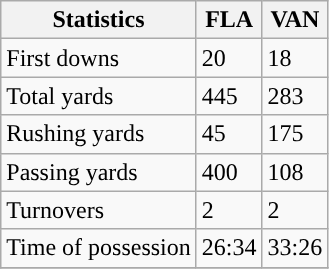<table class="wikitable">
<tr>
<th>Statistics</th>
<th>FLA</th>
<th>VAN</th>
</tr>
<tr>
<td>First downs</td>
<td>20</td>
<td>18</td>
</tr>
<tr>
<td>Total yards</td>
<td>445</td>
<td>283</td>
</tr>
<tr>
<td>Rushing yards</td>
<td>45</td>
<td>175</td>
</tr>
<tr>
<td>Passing yards</td>
<td>400</td>
<td>108</td>
</tr>
<tr>
<td>Turnovers</td>
<td>2</td>
<td>2</td>
</tr>
<tr>
<td>Time of possession</td>
<td>26:34</td>
<td>33:26</td>
</tr>
<tr>
</tr>
</table>
